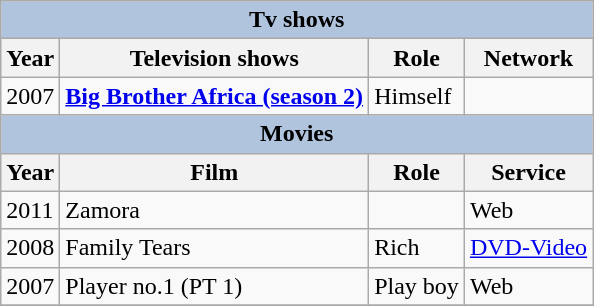<table class="wikitable">
<tr>
<th colspan="4" style="background:LightSteelBlue">Tv shows</th>
</tr>
<tr>
<th>Year</th>
<th>Television shows</th>
<th>Role</th>
<th>Network</th>
</tr>
<tr>
<td>2007</td>
<td><strong><a href='#'>Big Brother Africa (season 2)</a></strong></td>
<td>Himself</td>
<td></td>
</tr>
<tr>
<th colspan="4" style="background:LightSteelBlue">Movies</th>
</tr>
<tr>
<th>Year</th>
<th>Film</th>
<th>Role</th>
<th>Service</th>
</tr>
<tr>
<td>2011</td>
<td>Zamora</td>
<td></td>
<td>Web</td>
</tr>
<tr>
<td>2008</td>
<td>Family Tears</td>
<td>Rich</td>
<td><a href='#'>DVD-Video</a></td>
</tr>
<tr>
<td>2007</td>
<td>Player no.1 (PT 1)</td>
<td>Play boy</td>
<td>Web</td>
</tr>
<tr>
</tr>
</table>
